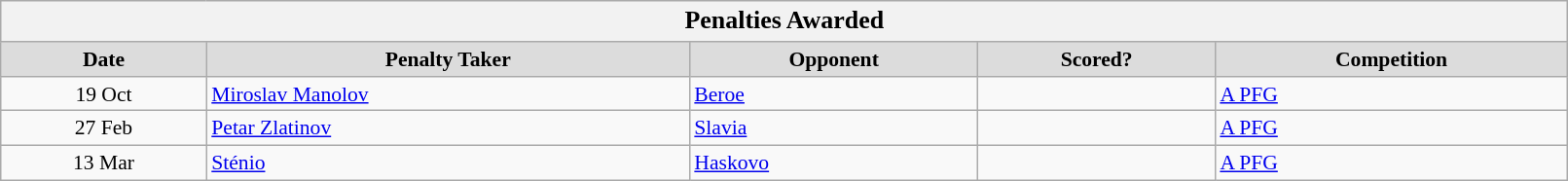<table class="wikitable"  style="font-size:90%; width:85%;">
<tr>
<th colspan=5 style="font-size:120%">Penalties Awarded</th>
</tr>
<tr>
<th style="background:#dcdcdc;">Date</th>
<th style="background:#dcdcdc;">Penalty Taker</th>
<th style="background:#dcdcdc;">Opponent</th>
<th style="background:#dcdcdc;">Scored?</th>
<th style="background:#dcdcdc;">Competition</th>
</tr>
<tr>
<td style="text-align:center;">19 Oct</td>
<td> <a href='#'>Miroslav Manolov</a></td>
<td><a href='#'>Beroe</a></td>
<td style="text-align:center;"></td>
<td><a href='#'>A PFG</a></td>
</tr>
<tr>
<td style="text-align:center;">27 Feb</td>
<td> <a href='#'>Petar Zlatinov</a></td>
<td><a href='#'>Slavia</a></td>
<td style="text-align:center;"></td>
<td><a href='#'>A PFG</a></td>
</tr>
<tr>
<td style="text-align:center;">13 Mar</td>
<td> <a href='#'>Sténio</a></td>
<td><a href='#'>Haskovo</a></td>
<td style="text-align:center;"></td>
<td><a href='#'>A PFG</a></td>
</tr>
</table>
